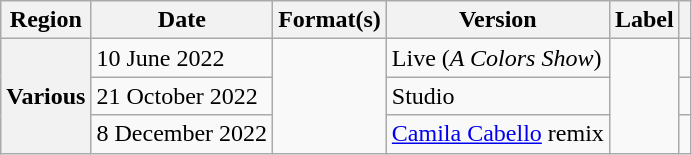<table class="wikitable plainrowheaders">
<tr>
<th scope="col">Region</th>
<th scope="col">Date</th>
<th scope="col">Format(s)</th>
<th scope="col">Version</th>
<th scope="col">Label</th>
<th scope="col"></th>
</tr>
<tr>
<th scope="row" rowspan="3">Various</th>
<td>10 June 2022</td>
<td rowspan="3"></td>
<td>Live (<em>A Colors Show</em>)</td>
<td rowspan="3"></td>
<td align="center"></td>
</tr>
<tr>
<td>21 October 2022</td>
<td>Studio</td>
<td align="center"></td>
</tr>
<tr>
<td>8 December 2022</td>
<td><a href='#'>Camila Cabello</a> remix</td>
<td align="center"></td>
</tr>
</table>
